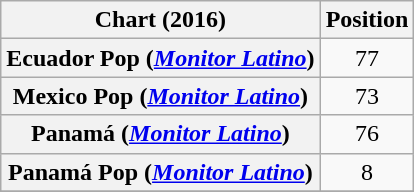<table class="wikitable sortable plainrowheaders" style="text-align:center;">
<tr>
<th scope="col">Chart (2016)</th>
<th scope="col">Position</th>
</tr>
<tr>
<th scope="row">Ecuador Pop (<em><a href='#'>Monitor Latino</a></em>)</th>
<td>77</td>
</tr>
<tr>
<th scope="row">Mexico Pop (<em><a href='#'>Monitor Latino</a></em>)</th>
<td>73</td>
</tr>
<tr>
<th scope="row">Panamá (<em><a href='#'>Monitor Latino</a></em>)</th>
<td>76</td>
</tr>
<tr>
<th scope="row">Panamá Pop (<em><a href='#'>Monitor Latino</a></em>)</th>
<td>8</td>
</tr>
<tr>
</tr>
</table>
